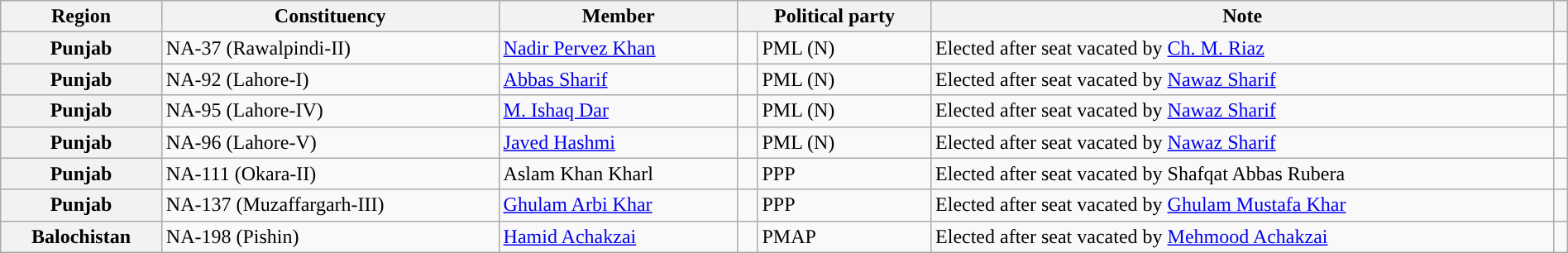<table class="wikitable" style="width: 100%;">
<tr>
<th>Region</th>
<th class="unsortable">Constituency</th>
<th class="unsortable">Member</th>
<th colspan="2">Political party</th>
<th>Note</th>
<th class="unsortable"></th>
</tr>
<tr |>
<th>Punjab</th>
<td>NA-37 (Rawalpindi-II)</td>
<td><a href='#'>Nadir Pervez Khan</a></td>
<td style="background-color: "></td>
<td>PML (N)</td>
<td>Elected after seat vacated by <a href='#'>Ch. M. Riaz</a></td>
<td></td>
</tr>
<tr |>
<th>Punjab</th>
<td>NA-92 (Lahore-I)</td>
<td><a href='#'>Abbas Sharif</a></td>
<td style="background-color: "></td>
<td>PML (N)</td>
<td>Elected after seat vacated by <a href='#'>Nawaz Sharif</a></td>
<td></td>
</tr>
<tr |>
<th>Punjab</th>
<td>NA-95 (Lahore-IV)</td>
<td><a href='#'>M. Ishaq Dar</a></td>
<td style="background-color: "></td>
<td>PML (N)</td>
<td>Elected after seat vacated by <a href='#'>Nawaz Sharif</a></td>
<td></td>
</tr>
<tr |>
<th>Punjab</th>
<td>NA-96 (Lahore-V)</td>
<td><a href='#'>Javed Hashmi</a></td>
<td style="background-color: "></td>
<td>PML (N)</td>
<td>Elected after seat vacated by <a href='#'>Nawaz Sharif</a></td>
<td></td>
</tr>
<tr |>
<th>Punjab</th>
<td>NA-111 (Okara-II)</td>
<td>Aslam Khan Kharl</td>
<td style="background-color: "></td>
<td>PPP</td>
<td>Elected after seat vacated by Shafqat Abbas Rubera</td>
<td></td>
</tr>
<tr |>
<th>Punjab</th>
<td>NA-137 (Muzaffargarh-III)</td>
<td><a href='#'>Ghulam Arbi Khar</a></td>
<td style="background-color: "></td>
<td>PPP</td>
<td>Elected after seat vacated by <a href='#'>Ghulam Mustafa Khar</a></td>
<td></td>
</tr>
<tr |>
<th>Balochistan</th>
<td>NA-198 (Pishin)</td>
<td><a href='#'>Hamid Achakzai</a></td>
<td style="background-color: "></td>
<td>PMAP</td>
<td>Elected after seat vacated by <a href='#'>Mehmood Achakzai</a></td>
<td></td>
</tr>
</table>
